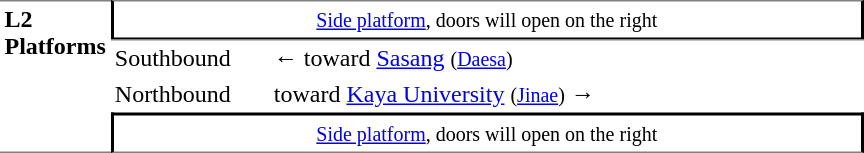<table table border=0 cellspacing=0 cellpadding=3>
<tr>
<td style="border-top:solid 1px gray;border-bottom:solid 1px gray;" width=50 rowspan=10 valign=top><strong>L2<br>Platforms</strong></td>
<td style="border-top:solid 1px gray;border-right:solid 2px black;border-left:solid 2px black;border-bottom:solid 1px black;text-align:center;" colspan=2><small><a href='#'>Side platform</a>, doors will open on the right</small></td>
</tr>
<tr>
<td style="border-bottom:solid 0px gray;border-top:solid 1px gray;" width=100>Southbound</td>
<td style="border-bottom:solid 0px gray;border-top:solid 1px gray;" width=390>←  toward <a href='#'>Sasang</a> <small>(<a href='#'>Daesa</a>)</small></td>
</tr>
<tr>
<td>Northbound</td>
<td>  toward <a href='#'>Kaya University</a> <small>(<a href='#'>Jinae</a>)</small> →</td>
</tr>
<tr>
<td style="border-top:solid 2px black;border-right:solid 2px black;border-left:solid 2px black;border-bottom:solid 1px gray;text-align:center;" colspan=2><small><a href='#'>Side platform</a>, doors will open on the right</small></td>
</tr>
</table>
